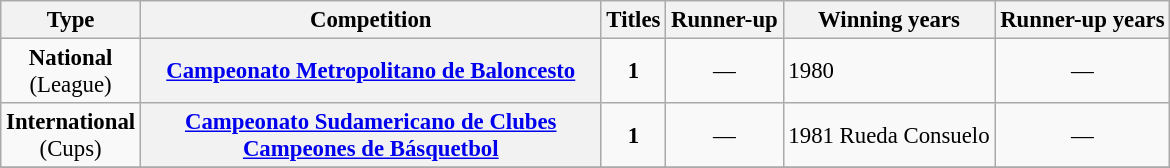<table class="wikitable plainrowheaders" style="font-size:95%; text-align:center;">
<tr>
<th>Type</th>
<th width="300px">Competition</th>
<th>Titles</th>
<th>Runner-up</th>
<th>Winning years</th>
<th>Runner-up years</th>
</tr>
<tr>
<td rowspan="1"><strong>National</strong><br>(League)</td>
<th scope="col"><a href='#'>Campeonato Metropolitano de Baloncesto</a></th>
<td><strong>1</strong></td>
<td style="text-align:center;">—</td>
<td align="left">1980</td>
<td style="text-align:center;">—</td>
</tr>
<tr>
<td rowspan=1><strong>International</strong><br>(Cups)</td>
<th scope=col><a href='#'>Campeonato Sudamericano de Clubes Campeones de Básquetbol</a></th>
<td><strong>1</strong></td>
<td style="text-align:center;">—</td>
<td align="left">1981 Rueda Consuelo</td>
<td style="text-align:center;">—</td>
</tr>
<tr>
</tr>
</table>
